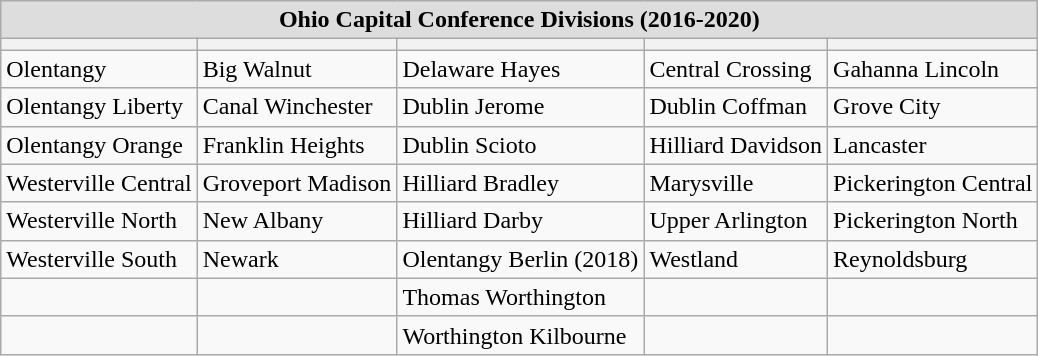<table class="wikitable">
<tr style="background:#ccf;">
<th colspan="5" style="background:#ddd;">Ohio Capital Conference Divisions (2016-2020)</th>
</tr>
<tr>
<th></th>
<th></th>
<th></th>
<th></th>
<th></th>
</tr>
<tr>
<td>Olentangy</td>
<td>Big Walnut</td>
<td>Delaware Hayes</td>
<td>Central Crossing</td>
<td>Gahanna Lincoln</td>
</tr>
<tr>
<td>Olentangy Liberty</td>
<td>Canal Winchester</td>
<td>Dublin Jerome</td>
<td>Dublin Coffman</td>
<td>Grove City</td>
</tr>
<tr>
<td>Olentangy Orange</td>
<td>Franklin Heights</td>
<td>Dublin Scioto</td>
<td>Hilliard Davidson</td>
<td>Lancaster</td>
</tr>
<tr>
<td>Westerville Central</td>
<td>Groveport Madison</td>
<td>Hilliard Bradley</td>
<td>Marysville</td>
<td>Pickerington Central</td>
</tr>
<tr>
<td>Westerville North</td>
<td>New Albany</td>
<td>Hilliard Darby</td>
<td>Upper Arlington</td>
<td>Pickerington North</td>
</tr>
<tr>
<td>Westerville South</td>
<td>Newark</td>
<td>Olentangy Berlin (2018)</td>
<td>Westland</td>
<td>Reynoldsburg</td>
</tr>
<tr>
<td></td>
<td></td>
<td>Thomas Worthington</td>
<td></td>
<td></td>
</tr>
<tr>
<td></td>
<td></td>
<td>Worthington Kilbourne</td>
<td></td>
<td></td>
</tr>
</table>
